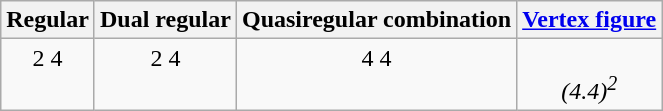<table class="wikitable">
<tr>
<th>Regular</th>
<th>Dual regular</th>
<th>Quasiregular combination</th>
<th><a href='#'>Vertex figure</a></th>
</tr>
<tr valign=top align=center>
<td>2 4</td>
<td>2 4</td>
<td>4 4</td>
<td><br><em>(4.4)<sup>2</sup></em></td>
</tr>
</table>
